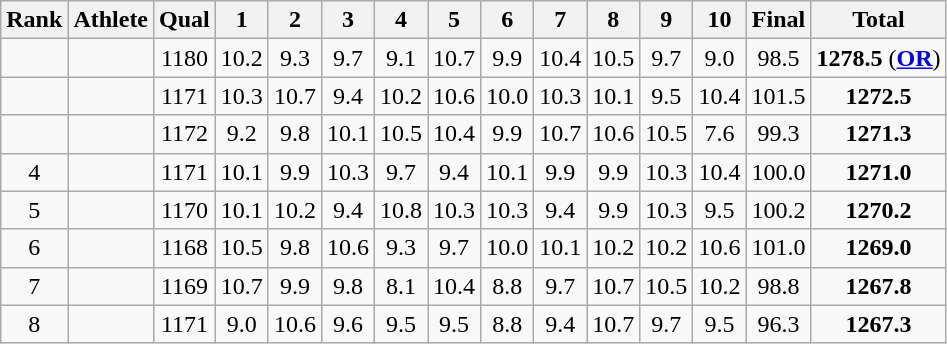<table class="wikitable sortable">
<tr>
<th>Rank</th>
<th>Athlete</th>
<th>Qual</th>
<th>1</th>
<th>2</th>
<th>3</th>
<th>4</th>
<th>5</th>
<th>6</th>
<th>7</th>
<th>8</th>
<th>9</th>
<th>10</th>
<th>Final</th>
<th>Total</th>
</tr>
<tr>
<td align="center"></td>
<td></td>
<td align="center">1180</td>
<td align="center">10.2</td>
<td align="center">9.3</td>
<td align="center">9.7</td>
<td align="center">9.1</td>
<td align="center">10.7</td>
<td align="center">9.9</td>
<td align="center">10.4</td>
<td align="center">10.5</td>
<td align="center">9.7</td>
<td align="center">9.0</td>
<td align="center">98.5</td>
<td align="center"><strong>1278.5</strong> (<strong><a href='#'>OR</a></strong>)</td>
</tr>
<tr>
<td align="center"></td>
<td></td>
<td align="center">1171</td>
<td align="center">10.3</td>
<td align="center">10.7</td>
<td align="center">9.4</td>
<td align="center">10.2</td>
<td align="center">10.6</td>
<td align="center">10.0</td>
<td align="center">10.3</td>
<td align="center">10.1</td>
<td align="center">9.5</td>
<td align="center">10.4</td>
<td align="center">101.5</td>
<td align="center"><strong>1272.5</strong></td>
</tr>
<tr>
<td align="center"></td>
<td></td>
<td align="center">1172</td>
<td align="center">9.2</td>
<td align="center">9.8</td>
<td align="center">10.1</td>
<td align="center">10.5</td>
<td align="center">10.4</td>
<td align="center">9.9</td>
<td align="center">10.7</td>
<td align="center">10.6</td>
<td align="center">10.5</td>
<td align="center">7.6</td>
<td align="center">99.3</td>
<td align="center"><strong>1271.3</strong></td>
</tr>
<tr>
<td align="center">4</td>
<td></td>
<td align="center">1171</td>
<td align="center">10.1</td>
<td align="center">9.9</td>
<td align="center">10.3</td>
<td align="center">9.7</td>
<td align="center">9.4</td>
<td align="center">10.1</td>
<td align="center">9.9</td>
<td align="center">9.9</td>
<td align="center">10.3</td>
<td align="center">10.4</td>
<td align="center">100.0</td>
<td align="center"><strong>1271.0</strong></td>
</tr>
<tr>
<td align="center">5</td>
<td></td>
<td align="center">1170</td>
<td align="center">10.1</td>
<td align="center">10.2</td>
<td align="center">9.4</td>
<td align="center">10.8</td>
<td align="center">10.3</td>
<td align="center">10.3</td>
<td align="center">9.4</td>
<td align="center">9.9</td>
<td align="center">10.3</td>
<td align="center">9.5</td>
<td align="center">100.2</td>
<td align="center"><strong>1270.2</strong></td>
</tr>
<tr>
<td align="center">6</td>
<td></td>
<td align="center">1168</td>
<td align="center">10.5</td>
<td align="center">9.8</td>
<td align="center">10.6</td>
<td align="center">9.3</td>
<td align="center">9.7</td>
<td align="center">10.0</td>
<td align="center">10.1</td>
<td align="center">10.2</td>
<td align="center">10.2</td>
<td align="center">10.6</td>
<td align="center">101.0</td>
<td align="center"><strong>1269.0</strong></td>
</tr>
<tr>
<td align="center">7</td>
<td></td>
<td align="center">1169</td>
<td align="center">10.7</td>
<td align="center">9.9</td>
<td align="center">9.8</td>
<td align="center">8.1</td>
<td align="center">10.4</td>
<td align="center">8.8</td>
<td align="center">9.7</td>
<td align="center">10.7</td>
<td align="center">10.5</td>
<td align="center">10.2</td>
<td align="center">98.8</td>
<td align="center"><strong>1267.8</strong></td>
</tr>
<tr>
<td align="center">8</td>
<td></td>
<td align="center">1171</td>
<td align="center">9.0</td>
<td align="center">10.6</td>
<td align="center">9.6</td>
<td align="center">9.5</td>
<td align="center">9.5</td>
<td align="center">8.8</td>
<td align="center">9.4</td>
<td align="center">10.7</td>
<td align="center">9.7</td>
<td align="center">9.5</td>
<td align="center">96.3</td>
<td align="center"><strong>1267.3</strong></td>
</tr>
</table>
